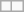<table class="wikitable">
<tr>
<td></td>
<td></td>
</tr>
</table>
